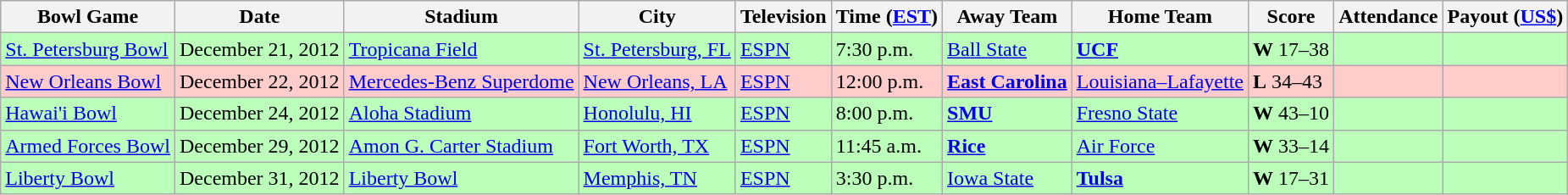<table class="wikitable">
<tr>
<th>Bowl Game</th>
<th>Date</th>
<th>Stadium</th>
<th>City</th>
<th>Television</th>
<th>Time (<a href='#'>EST</a>)</th>
<th>Away Team</th>
<th>Home Team</th>
<th>Score</th>
<th>Attendance</th>
<th>Payout (<a href='#'>US$</a>)</th>
</tr>
<tr bgcolor=#bfb>
<td><a href='#'>St. Petersburg Bowl</a></td>
<td>December 21, 2012</td>
<td><a href='#'>Tropicana Field</a></td>
<td><a href='#'>St. Petersburg, FL</a></td>
<td><a href='#'>ESPN</a></td>
<td>7:30 p.m.</td>
<td><a href='#'>Ball State</a></td>
<td><strong><a href='#'>UCF</a></strong></td>
<td><strong>W</strong> 17–38</td>
<td></td>
<td></td>
</tr>
<tr bgcolor=#ffcccc>
<td><a href='#'>New Orleans Bowl</a></td>
<td>December 22, 2012</td>
<td><a href='#'>Mercedes-Benz Superdome</a></td>
<td><a href='#'>New Orleans, LA</a></td>
<td><a href='#'>ESPN</a></td>
<td>12:00 p.m.</td>
<td><strong><a href='#'>East Carolina</a></strong></td>
<td><a href='#'>Louisiana–Lafayette</a></td>
<td><strong>L</strong> 34–43</td>
<td></td>
<td></td>
</tr>
<tr bgcolor=#bfb>
<td><a href='#'>Hawai'i Bowl</a></td>
<td>December 24, 2012</td>
<td><a href='#'>Aloha Stadium</a></td>
<td><a href='#'>Honolulu, HI</a></td>
<td><a href='#'>ESPN</a></td>
<td>8:00 p.m.</td>
<td><strong><a href='#'>SMU</a></strong></td>
<td><a href='#'>Fresno State</a></td>
<td><strong>W</strong> 43–10</td>
<td></td>
<td></td>
</tr>
<tr bgcolor=#bfb>
<td><a href='#'>Armed Forces Bowl</a></td>
<td>December 29, 2012</td>
<td><a href='#'>Amon G. Carter Stadium</a></td>
<td><a href='#'>Fort Worth, TX</a></td>
<td><a href='#'>ESPN</a></td>
<td>11:45 a.m.</td>
<td><strong><a href='#'>Rice</a></strong></td>
<td><a href='#'>Air Force</a></td>
<td><strong>W</strong> 33–14</td>
<td></td>
<td></td>
</tr>
<tr bgcolor=#bfb>
<td><a href='#'>Liberty Bowl</a></td>
<td>December 31, 2012</td>
<td><a href='#'>Liberty Bowl</a></td>
<td><a href='#'>Memphis, TN</a></td>
<td><a href='#'>ESPN</a></td>
<td>3:30 p.m.</td>
<td><a href='#'>Iowa State</a></td>
<td><strong><a href='#'>Tulsa</a></strong></td>
<td><strong>W</strong> 17–31</td>
<td></td>
<td></td>
</tr>
</table>
